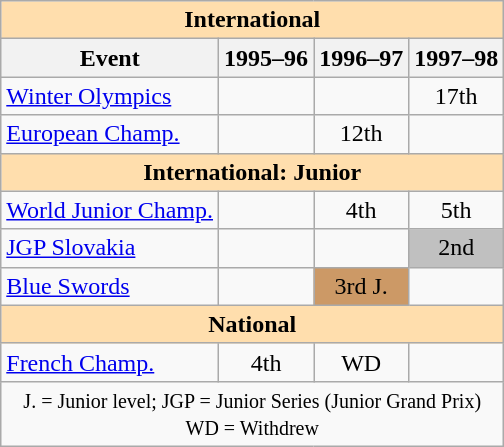<table class="wikitable" style="text-align:center">
<tr>
<th style="background-color: #ffdead; " colspan=4 align=center><strong>International</strong></th>
</tr>
<tr>
<th>Event</th>
<th>1995–96</th>
<th>1996–97</th>
<th>1997–98</th>
</tr>
<tr>
<td align=left><a href='#'>Winter Olympics</a></td>
<td></td>
<td></td>
<td>17th</td>
</tr>
<tr>
<td align=left><a href='#'>European Champ.</a></td>
<td></td>
<td>12th</td>
<td></td>
</tr>
<tr>
<th style="background-color: #ffdead; " colspan=4 align=center><strong>International: Junior</strong></th>
</tr>
<tr>
<td align=left><a href='#'>World Junior Champ.</a></td>
<td></td>
<td>4th</td>
<td>5th</td>
</tr>
<tr>
<td align=left><a href='#'>JGP Slovakia</a></td>
<td></td>
<td></td>
<td bgcolor=silver>2nd</td>
</tr>
<tr>
<td align=left><a href='#'>Blue Swords</a></td>
<td></td>
<td bgcolor=cc9966>3rd J.</td>
<td></td>
</tr>
<tr>
<th style="background-color: #ffdead; " colspan=4 align=center><strong>National</strong></th>
</tr>
<tr>
<td align=left><a href='#'>French Champ.</a></td>
<td>4th</td>
<td>WD</td>
<td></td>
</tr>
<tr>
<td colspan=4 align=center><small> J. = Junior level; JGP = Junior Series (Junior Grand Prix) <br> WD = Withdrew </small></td>
</tr>
</table>
